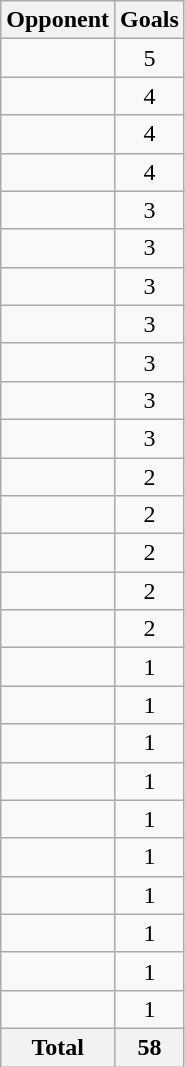<table class="wikitable sortable">
<tr>
<th scope=col>Opponent</th>
<th scope=col>Goals</th>
</tr>
<tr>
<td></td>
<td align="center">5</td>
</tr>
<tr>
<td></td>
<td align="center">4</td>
</tr>
<tr>
<td></td>
<td align="center">4</td>
</tr>
<tr>
<td></td>
<td align="center">4</td>
</tr>
<tr>
<td></td>
<td align="center">3</td>
</tr>
<tr>
<td></td>
<td align="center">3</td>
</tr>
<tr>
<td></td>
<td align="center">3</td>
</tr>
<tr>
<td></td>
<td align="center">3</td>
</tr>
<tr>
<td></td>
<td align="center">3</td>
</tr>
<tr>
<td></td>
<td align="center">3</td>
</tr>
<tr>
<td></td>
<td align="center">3</td>
</tr>
<tr>
<td></td>
<td align="center">2</td>
</tr>
<tr>
<td></td>
<td align="center">2</td>
</tr>
<tr>
<td></td>
<td align="center">2</td>
</tr>
<tr>
<td></td>
<td align="center">2</td>
</tr>
<tr>
<td></td>
<td align="center">2</td>
</tr>
<tr>
<td></td>
<td align="center">1</td>
</tr>
<tr>
<td></td>
<td align="center">1</td>
</tr>
<tr>
<td></td>
<td align="center">1</td>
</tr>
<tr>
<td></td>
<td align="center">1</td>
</tr>
<tr>
<td></td>
<td align="center">1</td>
</tr>
<tr>
<td></td>
<td align="center">1</td>
</tr>
<tr>
<td></td>
<td align="center">1</td>
</tr>
<tr>
<td></td>
<td align="center">1</td>
</tr>
<tr>
<td></td>
<td align="center">1</td>
</tr>
<tr>
<td></td>
<td align="center">1</td>
</tr>
<tr>
<th scope="row">Total</th>
<th>58</th>
</tr>
</table>
